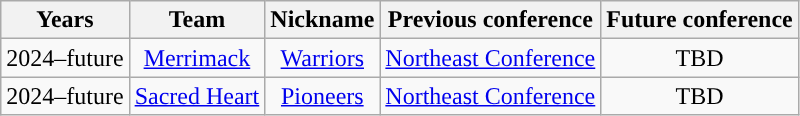<table class="wikitable sortable" style="text-align:center;">
<tr>
<th width=px>Years</th>
<th width=px>Team</th>
<th width=px>Nickname</th>
<th width=px>Previous conference</th>
<th width=px>Future conference</th>
</tr>
<tr>
<td>2024–future</td>
<td><a href='#'>Merrimack</a></td>
<td><a href='#'>Warriors</a></td>
<td><a href='#'>Northeast Conference</a></td>
<td>TBD</td>
</tr>
<tr>
<td>2024–future</td>
<td><a href='#'>Sacred Heart</a></td>
<td><a href='#'>Pioneers</a></td>
<td><a href='#'>Northeast Conference</a></td>
<td>TBD</td>
</tr>
</table>
